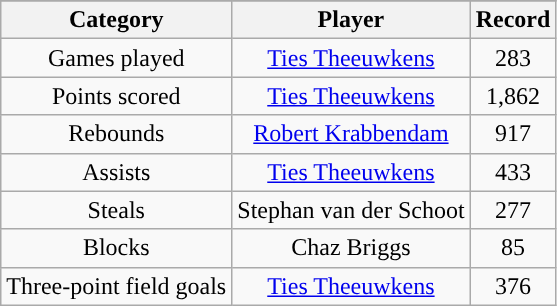<table class="wikitable" style="text-align:center;">
<tr>
</tr>
<tr>
<th style="text-align:center; ">Category</th>
<th style="text-align:center; ">Player</th>
<th style="text-align:center; ">Record</th>
</tr>
<tr>
<td>Games played</td>
<td><a href='#'>Ties Theeuwkens</a></td>
<td>283</td>
</tr>
<tr>
<td>Points scored</td>
<td><a href='#'>Ties Theeuwkens</a></td>
<td>1,862</td>
</tr>
<tr>
<td>Rebounds</td>
<td><a href='#'>Robert Krabbendam</a></td>
<td>917</td>
</tr>
<tr>
<td>Assists</td>
<td><a href='#'>Ties Theeuwkens</a></td>
<td>433</td>
</tr>
<tr>
<td>Steals</td>
<td>Stephan van der Schoot</td>
<td>277</td>
</tr>
<tr>
<td>Blocks</td>
<td>Chaz Briggs</td>
<td>85</td>
</tr>
<tr>
<td>Three-point field goals</td>
<td><a href='#'>Ties Theeuwkens</a></td>
<td>376</td>
</tr>
</table>
